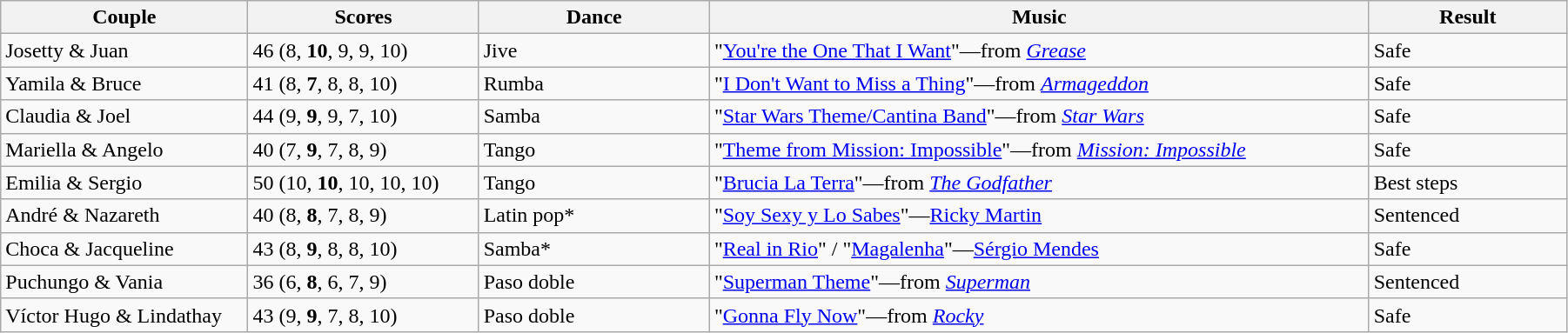<table class="wikitable sortable" style="width:95%; white-space:nowrap">
<tr>
<th style="width:15%;">Couple</th>
<th style="width:14%;">Scores</th>
<th style="width:14%;">Dance</th>
<th style="width:40%;">Music</th>
<th style="width:12%;">Result</th>
</tr>
<tr>
<td>Josetty & Juan</td>
<td>46 (8, <strong>10</strong>, 9, 9, 10)</td>
<td>Jive</td>
<td>"<a href='#'>You're the One That I Want</a>"—from <em><a href='#'>Grease</a></em></td>
<td>Safe</td>
</tr>
<tr>
<td>Yamila & Bruce</td>
<td>41 (8, <strong>7</strong>, 8, 8, 10)</td>
<td>Rumba</td>
<td>"<a href='#'>I Don't Want to Miss a Thing</a>"—from <em><a href='#'>Armageddon</a></em></td>
<td>Safe</td>
</tr>
<tr>
<td>Claudia & Joel</td>
<td>44 (9, <strong>9</strong>, 9, 7, 10)</td>
<td>Samba</td>
<td>"<a href='#'>Star Wars Theme/Cantina Band</a>"—from <em><a href='#'>Star Wars</a></em></td>
<td>Safe</td>
</tr>
<tr>
<td>Mariella & Angelo</td>
<td>40 (7, <strong>9</strong>, 7, 8, 9)</td>
<td>Tango</td>
<td>"<a href='#'>Theme from Mission: Impossible</a>"—from <em><a href='#'>Mission: Impossible</a></em></td>
<td>Safe</td>
</tr>
<tr>
<td>Emilia & Sergio</td>
<td>50 (10, <strong>10</strong>, 10, 10, 10)</td>
<td>Tango</td>
<td>"<a href='#'>Brucia La Terra</a>"—from <em><a href='#'>The Godfather</a></em></td>
<td>Best steps</td>
</tr>
<tr>
<td>André & Nazareth</td>
<td>40 (8, <strong>8</strong>, 7, 8, 9)</td>
<td>Latin pop*</td>
<td>"<a href='#'>Soy Sexy y Lo Sabes</a>"—<a href='#'>Ricky Martin</a></td>
<td>Sentenced</td>
</tr>
<tr>
<td>Choca & Jacqueline</td>
<td>43 (8, <strong>9</strong>, 8, 8, 10)</td>
<td>Samba*</td>
<td>"<a href='#'>Real in Rio</a>" / "<a href='#'>Magalenha</a>"—<a href='#'>Sérgio Mendes</a></td>
<td>Safe</td>
</tr>
<tr>
<td>Puchungo & Vania</td>
<td>36 (6, <strong>8</strong>, 6, 7, 9)</td>
<td>Paso doble</td>
<td>"<a href='#'>Superman Theme</a>"—from <em><a href='#'>Superman</a></em></td>
<td>Sentenced</td>
</tr>
<tr>
<td>Víctor Hugo & Lindathay</td>
<td>43 (9, <strong>9</strong>, 7, 8, 10)</td>
<td>Paso doble</td>
<td>"<a href='#'>Gonna Fly Now</a>"—from <em><a href='#'>Rocky</a></em></td>
<td>Safe</td>
</tr>
</table>
